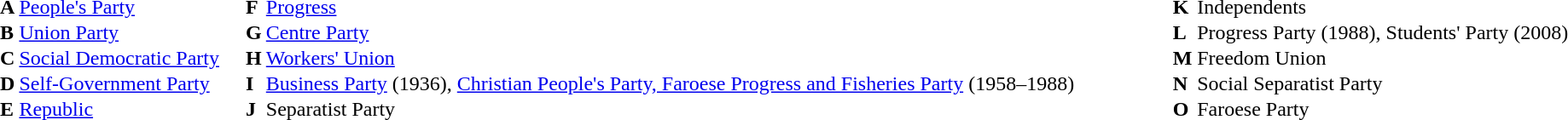<table width="100%" border="0" cellspacing="2" cellpadding="0">
<tr>
<td><strong>A</strong></td>
<td><a href='#'>People's Party</a></td>
<td><strong>F</strong></td>
<td><a href='#'>Progress</a></td>
<td><strong>K</strong></td>
<td>Independents</td>
</tr>
<tr>
<td><strong>B</strong></td>
<td><a href='#'>Union Party</a></td>
<td><strong>G</strong></td>
<td><a href='#'>Centre Party</a></td>
<td><strong>L</strong></td>
<td>Progress Party (1988), Students' Party (2008)</td>
</tr>
<tr>
<td><strong>C</strong></td>
<td><a href='#'>Social Democratic Party</a></td>
<td><strong>H</strong></td>
<td><a href='#'>Workers' Union</a></td>
<td><strong>M</strong></td>
<td>Freedom Union</td>
</tr>
<tr>
<td><strong>D</strong></td>
<td><a href='#'>Self-Government Party</a></td>
<td><strong>I</strong></td>
<td><a href='#'>Business Party</a> (1936), <a href='#'>Christian People's Party, Faroese Progress and Fisheries Party</a> (1958–1988)</td>
<td><strong>N</strong></td>
<td>Social Separatist Party</td>
</tr>
<tr>
<td><strong>E</strong></td>
<td><a href='#'>Republic</a></td>
<td><strong>J</strong></td>
<td>Separatist Party</td>
<td><strong>O</strong></td>
<td>Faroese Party</td>
</tr>
</table>
